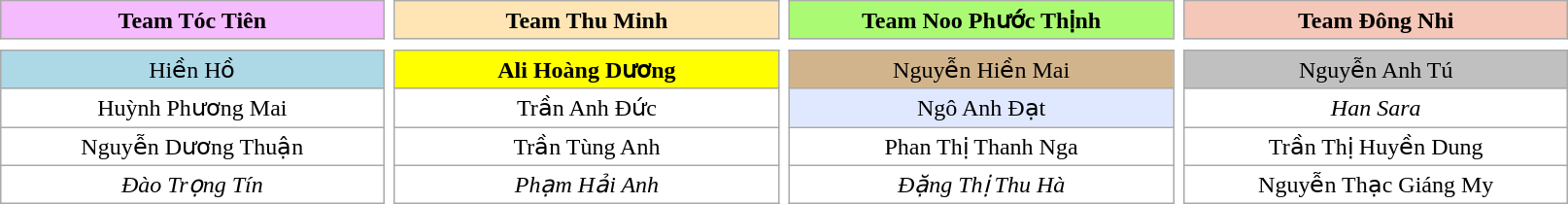<table class="wikitable" style="border:none;background:transparent;text-align:center;margin:auto">
<tr>
<td bgcolor="#f4bbff" style="width:16em"><strong>Team Tóc Tiên</strong></td>
<td style="border:none" bgcolor="transparent"></td>
<td bgcolor="#ffe5b4" style="width:16em"><strong>Team Thu Minh</strong></td>
<td style="border:none" bgcolor="transparent"></td>
<td bgcolor="#aafa73" style="width:16em"><strong>Team Noo Phước Thịnh</strong></td>
<td style="border:none" bgcolor="transparent"></td>
<td bgcolor="#f4c7b8" style="width:16em"><strong>Team Đông Nhi</strong></td>
</tr>
<tr style="border:none" bgcolor="transparent">
<td style="border:none" bgcolor="transparent"></td>
</tr>
<tr>
<td bgcolor="lightblue">Hiền Hồ</td>
<td rowspan="10" style="border:none" bgcolor="transparent"></td>
<td bgcolor="yellow"><strong>Ali Hoàng Dương</strong></td>
<td rowspan="10" style="border:none" bgcolor="transparent"></td>
<td bgcolor="tan">Nguyễn Hiền Mai</td>
<td rowspan="10" style="border:none" bgcolor="transparent"></td>
<td bgcolor="silver">Nguyễn Anh Tú</td>
</tr>
<tr>
<td>Huỳnh Phương Mai</td>
<td>Trần Anh Đức</td>
<td bgcolor="E0E8FF">Ngô Anh Đạt</td>
<td><em>Han Sara</em></td>
</tr>
<tr>
<td>Nguyễn Dương Thuận</td>
<td>Trần Tùng Anh</td>
<td>Phan Thị Thanh Nga</td>
<td>Trần Thị Huyền Dung</td>
</tr>
<tr>
<td><em>Đào Trọng Tín</em></td>
<td><em>Phạm Hải Anh</em></td>
<td><em>Đặng Thị Thu Hà</em></td>
<td>Nguyễn Thạc Giáng My</td>
</tr>
<tr>
</tr>
</table>
